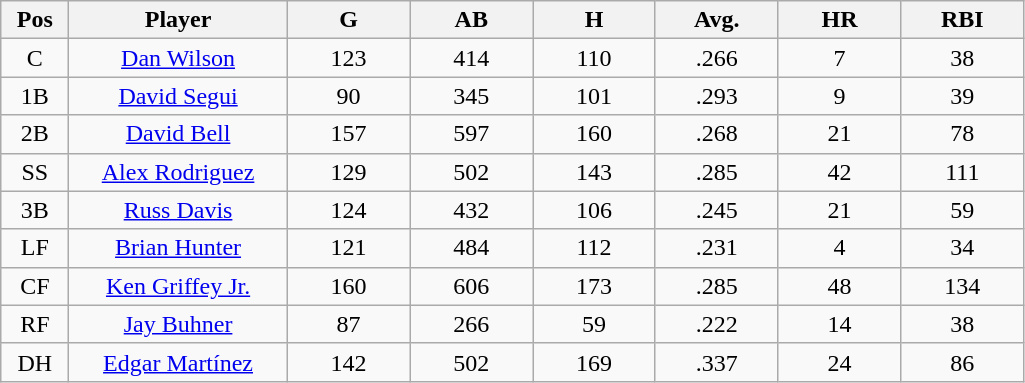<table class="wikitable sortable">
<tr>
<th bgcolor="#DDDDFF" width="5%">Pos</th>
<th bgcolor="#DDDDFF" width="16%">Player</th>
<th bgcolor="#DDDDFF" width="9%">G</th>
<th bgcolor="#DDDDFF" width="9%">AB</th>
<th bgcolor="#DDDDFF" width="9%">H</th>
<th bgcolor="#DDDDFF" width="9%">Avg.</th>
<th bgcolor="#DDDDFF" width="9%">HR</th>
<th bgcolor="#DDDDFF" width="9%">RBI</th>
</tr>
<tr align="center">
<td>C</td>
<td><a href='#'>Dan Wilson</a></td>
<td>123</td>
<td>414</td>
<td>110</td>
<td>.266</td>
<td>7</td>
<td>38</td>
</tr>
<tr align=center>
<td>1B</td>
<td><a href='#'>David Segui</a></td>
<td>90</td>
<td>345</td>
<td>101</td>
<td>.293</td>
<td>9</td>
<td>39</td>
</tr>
<tr align=center>
<td>2B</td>
<td><a href='#'>David Bell</a></td>
<td>157</td>
<td>597</td>
<td>160</td>
<td>.268</td>
<td>21</td>
<td>78</td>
</tr>
<tr align=center>
<td>SS</td>
<td><a href='#'>Alex Rodriguez</a></td>
<td>129</td>
<td>502</td>
<td>143</td>
<td>.285</td>
<td>42</td>
<td>111</td>
</tr>
<tr align=center>
<td>3B</td>
<td><a href='#'>Russ Davis</a></td>
<td>124</td>
<td>432</td>
<td>106</td>
<td>.245</td>
<td>21</td>
<td>59</td>
</tr>
<tr align=center>
<td>LF</td>
<td><a href='#'>Brian Hunter</a></td>
<td>121</td>
<td>484</td>
<td>112</td>
<td>.231</td>
<td>4</td>
<td>34</td>
</tr>
<tr align=center>
<td>CF</td>
<td><a href='#'>Ken Griffey Jr.</a></td>
<td>160</td>
<td>606</td>
<td>173</td>
<td>.285</td>
<td>48</td>
<td>134</td>
</tr>
<tr align=center>
<td>RF</td>
<td><a href='#'>Jay Buhner</a></td>
<td>87</td>
<td>266</td>
<td>59</td>
<td>.222</td>
<td>14</td>
<td>38</td>
</tr>
<tr align=center>
<td>DH</td>
<td><a href='#'>Edgar Martínez</a></td>
<td>142</td>
<td>502</td>
<td>169</td>
<td>.337</td>
<td>24</td>
<td>86</td>
</tr>
</table>
